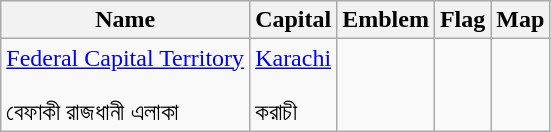<table class="wikitable sortable" style="text-align:center;">
<tr>
<th>Name</th>
<th>Capital</th>
<th class="unsortable">Emblem</th>
<th class="unsortable">Flag</th>
<th class="unsortable">Map</th>
</tr>
<tr>
<td style="text-align:left;"><a href='#'>Federal Capital Territory</a><br><br>বেফাকী রাজধানী এলাকা</td>
<td style="text-align:left;"><a href='#'>Karachi</a><br><br>করাচী</td>
<td style="text-align:center;"></td>
<td style="text-align:center;"></td>
<td></td>
</tr>
</table>
